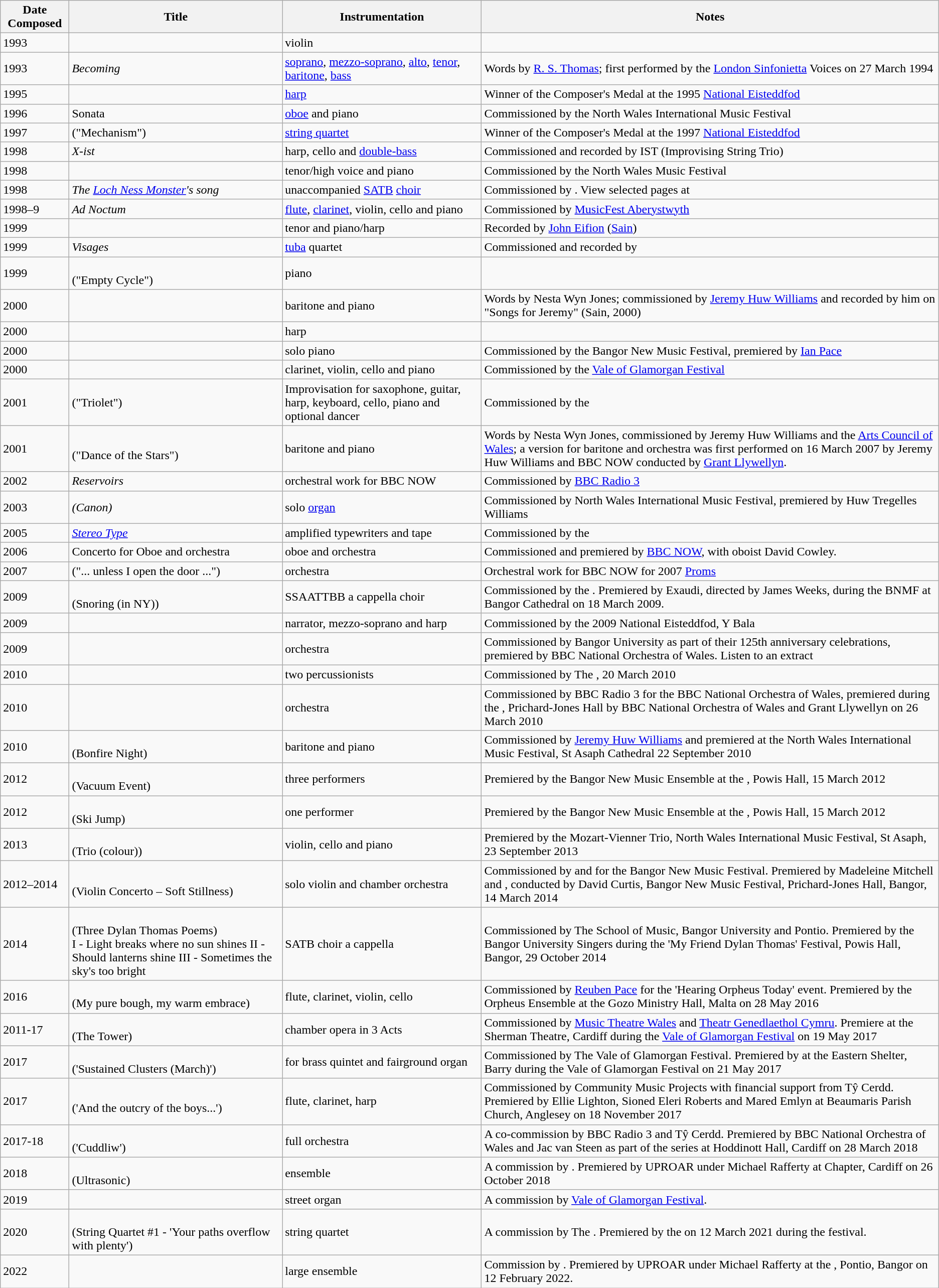<table class="wikitable sortable">
<tr>
<th>Date Composed</th>
<th>Title</th>
<th class="unsortable">Instrumentation</th>
<th class="unsortable">Notes</th>
</tr>
<tr>
<td>1993</td>
<td></td>
<td>violin</td>
<td></td>
</tr>
<tr>
<td>1993</td>
<td><em>Becoming</em></td>
<td><a href='#'>soprano</a>, <a href='#'>mezzo-soprano</a>, <a href='#'>alto</a>, <a href='#'>tenor</a>, <a href='#'>baritone</a>, <a href='#'>bass</a></td>
<td>Words by <a href='#'>R. S. Thomas</a>; first performed by the <a href='#'>London Sinfonietta</a> Voices on 27 March 1994</td>
</tr>
<tr>
<td>1995</td>
<td></td>
<td><a href='#'>harp</a></td>
<td>Winner of the Composer's Medal at the 1995 <a href='#'>National Eisteddfod</a></td>
</tr>
<tr>
<td>1996</td>
<td>Sonata</td>
<td><a href='#'>oboe</a> and piano</td>
<td>Commissioned by the North Wales International Music Festival</td>
</tr>
<tr>
<td>1997</td>
<td> ("Mechanism")</td>
<td><a href='#'>string quartet</a></td>
<td>Winner of the Composer's Medal at the 1997 <a href='#'>National Eisteddfod</a></td>
</tr>
<tr>
<td>1998</td>
<td><em>X-ist</em></td>
<td>harp, cello and <a href='#'>double-bass</a></td>
<td>Commissioned and recorded by IST (Improvising String Trio)</td>
</tr>
<tr>
<td>1998</td>
<td></td>
<td>tenor/high voice and piano</td>
<td>Commissioned by the North Wales Music Festival</td>
</tr>
<tr>
<td>1998</td>
<td><em>The <a href='#'>Loch Ness Monster</a>'s song</em></td>
<td>unaccompanied <a href='#'>SATB</a> <a href='#'>choir</a></td>
<td>Commissioned by . View selected pages at </td>
</tr>
<tr>
<td>1998–9</td>
<td><em>Ad Noctum</em></td>
<td><a href='#'>flute</a>, <a href='#'>clarinet</a>, violin, cello and piano</td>
<td>Commissioned by <a href='#'>MusicFest Aberystwyth</a></td>
</tr>
<tr>
<td>1999</td>
<td></td>
<td>tenor and piano/harp</td>
<td>Recorded by <a href='#'>John Eifion</a> (<a href='#'>Sain</a>)</td>
</tr>
<tr>
<td>1999</td>
<td><em>Visages</em></td>
<td><a href='#'>tuba</a> quartet</td>
<td>Commissioned and recorded by  </td>
</tr>
<tr>
<td>1999</td>
<td><em></em><br>("Empty Cycle")</td>
<td>piano</td>
<td></td>
</tr>
<tr>
<td>2000</td>
<td></td>
<td>baritone and piano</td>
<td>Words by Nesta Wyn Jones; commissioned by <a href='#'>Jeremy Huw Williams</a> and recorded by him on "Songs for Jeremy" (Sain, 2000)</td>
</tr>
<tr>
<td>2000</td>
<td><em></em></td>
<td>harp</td>
<td></td>
</tr>
<tr>
<td>2000</td>
<td></td>
<td>solo piano</td>
<td>Commissioned by the Bangor New Music Festival, premiered by <a href='#'>Ian Pace</a></td>
</tr>
<tr>
<td>2000</td>
<td><em></em></td>
<td>clarinet, violin, cello and piano</td>
<td>Commissioned by the <a href='#'>Vale of Glamorgan Festival</a></td>
</tr>
<tr>
<td>2001</td>
<td><em></em> ("Triolet")</td>
<td>Improvisation for saxophone, guitar, harp, keyboard, cello, piano and optional dancer</td>
<td>Commissioned by the </td>
</tr>
<tr>
<td>2001</td>
<td><br>("Dance of the Stars")</td>
<td>baritone and piano</td>
<td>Words by Nesta Wyn Jones, commissioned by Jeremy Huw Williams and the <a href='#'>Arts Council of Wales</a>; a version for baritone and orchestra was first performed on 16 March 2007 by Jeremy Huw Williams and BBC NOW conducted by <a href='#'>Grant Llywellyn</a>.</td>
</tr>
<tr>
<td>2002</td>
<td><em>Reservoirs</em></td>
<td>orchestral work for BBC NOW</td>
<td>Commissioned by <a href='#'>BBC Radio 3</a></td>
</tr>
<tr>
<td>2003</td>
<td><em> (Canon)</em></td>
<td>solo <a href='#'>organ</a></td>
<td>Commissioned by North Wales International Music Festival, premiered by Huw Tregelles Williams</td>
</tr>
<tr>
<td>2005</td>
<td><em><a href='#'>Stereo Type</a></em></td>
<td>amplified typewriters and tape</td>
<td>Commissioned by the </td>
</tr>
<tr>
<td>2006</td>
<td>Concerto for Oboe and orchestra</td>
<td>oboe and orchestra</td>
<td>Commissioned and premiered by <a href='#'>BBC NOW</a>, with oboist David Cowley.</td>
</tr>
<tr>
<td>2007</td>
<td> ("... unless I open the door ...")</td>
<td>orchestra</td>
<td>Orchestral work for BBC NOW for 2007 <a href='#'>Proms</a></td>
</tr>
<tr>
<td>2009</td>
<td><br>(Snoring (in NY))</td>
<td>SSAATTBB a cappella choir</td>
<td>Commissioned by the . Premiered by Exaudi, directed by James Weeks, during the BNMF at Bangor Cathedral on 18 March 2009.</td>
</tr>
<tr>
<td>2009</td>
<td><em></em></td>
<td>narrator, mezzo-soprano and harp</td>
<td>Commissioned by the 2009 National Eisteddfod, Y Bala</td>
</tr>
<tr>
<td>2009</td>
<td><em> </em></td>
<td>orchestra</td>
<td>Commissioned by Bangor University as part of their 125th anniversary celebrations, premiered by BBC National Orchestra of Wales. Listen to an extract </td>
</tr>
<tr>
<td>2010</td>
<td><em></em></td>
<td>two percussionists</td>
<td>Commissioned by The , 20 March 2010</td>
</tr>
<tr>
<td>2010</td>
<td><em></em></td>
<td>orchestra</td>
<td>Commissioned by BBC Radio 3 for the BBC National Orchestra of Wales, premiered during the , Prichard-Jones Hall by BBC National Orchestra of Wales and Grant Llywellyn on 26 March 2010</td>
</tr>
<tr>
<td>2010</td>
<td><br>(Bonfire Night)</td>
<td>baritone and piano</td>
<td>Commissioned by <a href='#'>Jeremy Huw Williams</a> and premiered at the North Wales International Music Festival, St Asaph Cathedral 22 September 2010</td>
</tr>
<tr>
<td>2012</td>
<td><br>(Vacuum Event)</td>
<td>three performers</td>
<td>Premiered by the Bangor New Music Ensemble at the , Powis Hall, 15 March 2012</td>
</tr>
<tr>
<td>2012</td>
<td><br>(Ski Jump)</td>
<td>one performer</td>
<td>Premiered by the Bangor New Music Ensemble at the , Powis Hall, 15 March 2012</td>
</tr>
<tr>
<td>2013</td>
<td><br>(Trio (colour))</td>
<td>violin, cello and piano</td>
<td>Premiered by the Mozart-Vienner Trio, North Wales International Music Festival, St Asaph, 23 September 2013</td>
</tr>
<tr>
<td>2012–2014</td>
<td><br>(Violin Concerto – Soft Stillness)</td>
<td>solo violin and chamber orchestra</td>
<td>Commissioned by  and  for the Bangor New Music Festival. Premiered by Madeleine Mitchell and , conducted by David Curtis, Bangor New Music Festival, Prichard-Jones Hall, Bangor, 14 March 2014</td>
</tr>
<tr>
<td>2014</td>
<td><br>(Three Dylan Thomas Poems)<br>I - Light breaks where no sun shines
II - Should lanterns shine
III - Sometimes the sky's too bright</td>
<td>SATB choir a cappella</td>
<td>Commissioned by The School of Music, Bangor University and Pontio. Premiered by the Bangor University Singers during the 'My Friend Dylan Thomas' Festival, Powis Hall, Bangor, 29 October 2014</td>
</tr>
<tr>
<td>2016</td>
<td><br>(My pure bough, my warm embrace)</td>
<td>flute, clarinet, violin, cello</td>
<td>Commissioned by <a href='#'>Reuben Pace</a> for the 'Hearing Orpheus Today' event. Premiered by the Orpheus Ensemble at the Gozo Ministry Hall, Malta on 28 May 2016</td>
</tr>
<tr>
<td>2011-17</td>
<td><br>(The Tower)</td>
<td>chamber opera in 3 Acts</td>
<td>Commissioned by <a href='#'>Music Theatre Wales</a> and <a href='#'>Theatr Genedlaethol Cymru</a>. Premiere at the Sherman Theatre, Cardiff during the <a href='#'>Vale of Glamorgan Festival</a> on 19 May 2017</td>
</tr>
<tr>
<td>2017</td>
<td><br>('Sustained Clusters (March)')</td>
<td>for brass quintet and fairground organ</td>
<td>Commissioned by The Vale of Glamorgan Festival. Premiered by  at the Eastern Shelter, Barry during the Vale of Glamorgan Festival on 21 May 2017</td>
</tr>
<tr>
<td>2017</td>
<td><br>('And the outcry of the boys...')</td>
<td>flute, clarinet, harp</td>
<td>Commissioned by Community Music Projects with financial support from Tŷ Cerdd. Premiered by Ellie Lighton, Sioned Eleri Roberts and Mared Emlyn at Beaumaris Parish Church, Anglesey on 18 November 2017</td>
</tr>
<tr>
<td>2017-18</td>
<td><br>('Cuddliw')</td>
<td>full orchestra</td>
<td>A co-commission by BBC Radio 3 and Tŷ Cerdd. Premiered by BBC National Orchestra of Wales and Jac van Steen as part of the  series at Hoddinott Hall, Cardiff on 28 March 2018</td>
</tr>
<tr>
<td>2018</td>
<td><br>(Ultrasonic)</td>
<td>ensemble</td>
<td>A commission by . Premiered by UPROAR under Michael Rafferty at Chapter, Cardiff on 26 October 2018</td>
</tr>
<tr>
<td>2019</td>
<td></td>
<td>street organ</td>
<td>A commission by <a href='#'>Vale of Glamorgan Festival</a>.</td>
</tr>
<tr>
<td>2020</td>
<td><br>(String Quartet #1 - 'Your paths overflow with plenty')</td>
<td>string quartet</td>
<td>A commission by The . Premiered by the  on 12 March 2021 during the festival.</td>
</tr>
<tr>
<td>2022</td>
<td></td>
<td>large ensemble</td>
<td>Commission by . Premiered by UPROAR under Michael Rafferty at the , Pontio, Bangor on 12 February 2022.</td>
</tr>
</table>
